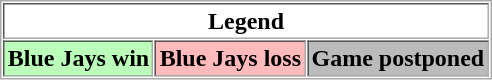<table align="center" border="1" cellpadding="2" cellspacing="1" style="border:1px solid #aaa">
<tr>
<th colspan="3">Legend</th>
</tr>
<tr>
<th bgcolor="bbffbb">Blue Jays win</th>
<th bgcolor="ffbbbb">Blue Jays loss</th>
<th bgcolor="bbbbbb">Game postponed</th>
</tr>
</table>
